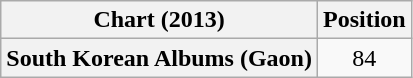<table class="wikitable plainrowheaders">
<tr>
<th scope="col">Chart (2013)</th>
<th scope="col">Position</th>
</tr>
<tr>
<th scope="row">South Korean Albums (Gaon)</th>
<td style="text-align:center;">84</td>
</tr>
</table>
